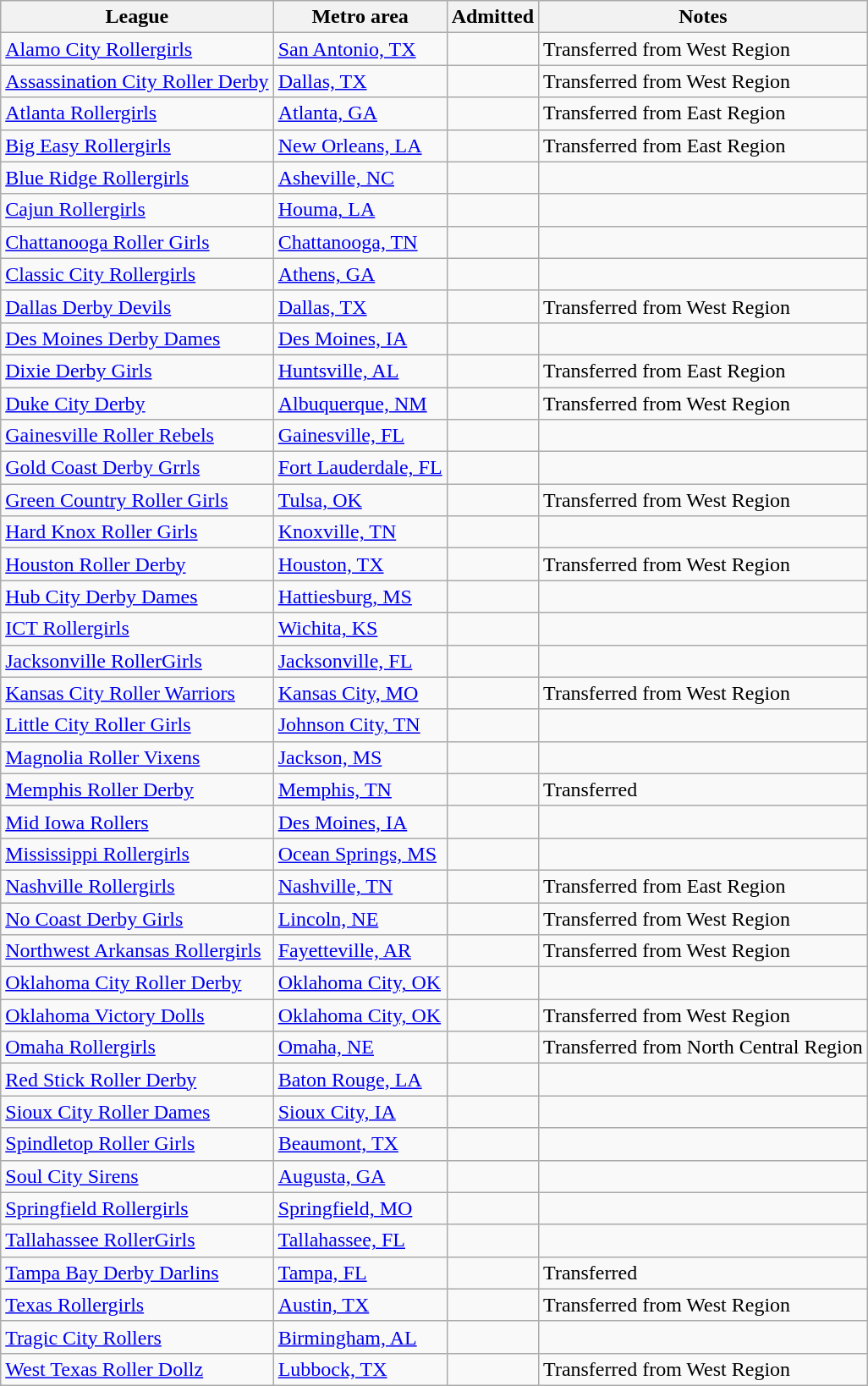<table class="wikitable sortable">
<tr>
<th>League</th>
<th>Metro area</th>
<th>Admitted</th>
<th>Notes</th>
</tr>
<tr>
<td><a href='#'>Alamo City Rollergirls</a></td>
<td><a href='#'>San Antonio, TX</a></td>
<td></td>
<td>Transferred from West Region</td>
</tr>
<tr>
<td><a href='#'>Assassination City Roller Derby</a></td>
<td><a href='#'>Dallas, TX</a></td>
<td></td>
<td>Transferred from West Region</td>
</tr>
<tr>
<td><a href='#'>Atlanta Rollergirls</a></td>
<td><a href='#'>Atlanta, GA</a></td>
<td></td>
<td>Transferred from East Region</td>
</tr>
<tr>
<td><a href='#'>Big Easy Rollergirls</a></td>
<td><a href='#'>New Orleans, LA</a></td>
<td></td>
<td>Transferred from East Region</td>
</tr>
<tr>
<td><a href='#'>Blue Ridge Rollergirls</a></td>
<td><a href='#'>Asheville, NC</a></td>
<td></td>
<td></td>
</tr>
<tr>
<td><a href='#'>Cajun Rollergirls</a></td>
<td><a href='#'>Houma, LA</a></td>
<td></td>
<td></td>
</tr>
<tr>
<td><a href='#'>Chattanooga Roller Girls</a></td>
<td><a href='#'>Chattanooga, TN</a></td>
<td></td>
<td></td>
</tr>
<tr>
<td><a href='#'>Classic City Rollergirls</a></td>
<td><a href='#'>Athens, GA</a></td>
<td></td>
<td></td>
</tr>
<tr>
<td><a href='#'>Dallas Derby Devils</a></td>
<td><a href='#'>Dallas, TX</a></td>
<td></td>
<td>Transferred from West Region</td>
</tr>
<tr>
<td><a href='#'>Des Moines Derby Dames</a></td>
<td><a href='#'>Des Moines, IA</a></td>
<td></td>
<td></td>
</tr>
<tr>
<td><a href='#'>Dixie Derby Girls</a></td>
<td><a href='#'>Huntsville, AL</a></td>
<td></td>
<td>Transferred from East Region</td>
</tr>
<tr>
<td><a href='#'>Duke City Derby</a></td>
<td><a href='#'>Albuquerque, NM</a></td>
<td></td>
<td>Transferred from West Region</td>
</tr>
<tr>
<td><a href='#'>Gainesville Roller Rebels</a></td>
<td><a href='#'>Gainesville, FL</a></td>
<td></td>
<td></td>
</tr>
<tr>
<td><a href='#'>Gold Coast Derby Grrls</a></td>
<td><a href='#'>Fort Lauderdale, FL</a></td>
<td></td>
<td></td>
</tr>
<tr>
<td><a href='#'>Green Country Roller Girls</a></td>
<td><a href='#'>Tulsa, OK</a></td>
<td></td>
<td>Transferred from West Region</td>
</tr>
<tr>
<td><a href='#'>Hard Knox Roller Girls</a></td>
<td><a href='#'>Knoxville, TN</a></td>
<td></td>
<td></td>
</tr>
<tr>
<td><a href='#'>Houston Roller Derby</a></td>
<td><a href='#'>Houston, TX</a></td>
<td></td>
<td>Transferred from West Region</td>
</tr>
<tr>
<td><a href='#'>Hub City Derby Dames</a></td>
<td><a href='#'>Hattiesburg, MS</a></td>
<td></td>
<td></td>
</tr>
<tr>
<td><a href='#'>ICT Rollergirls</a></td>
<td><a href='#'>Wichita, KS</a></td>
<td></td>
<td></td>
</tr>
<tr>
<td><a href='#'>Jacksonville RollerGirls</a></td>
<td><a href='#'>Jacksonville, FL</a></td>
<td></td>
<td></td>
</tr>
<tr>
<td><a href='#'>Kansas City Roller Warriors</a></td>
<td><a href='#'>Kansas City, MO</a></td>
<td></td>
<td>Transferred from West Region</td>
</tr>
<tr>
<td><a href='#'>Little City Roller Girls</a></td>
<td><a href='#'>Johnson City, TN</a></td>
<td></td>
<td></td>
</tr>
<tr>
<td><a href='#'>Magnolia Roller Vixens</a></td>
<td><a href='#'>Jackson, MS</a></td>
<td></td>
<td></td>
</tr>
<tr>
<td><a href='#'>Memphis Roller Derby</a></td>
<td><a href='#'>Memphis, TN</a></td>
<td></td>
<td>Transferred</td>
</tr>
<tr>
<td><a href='#'>Mid Iowa Rollers</a></td>
<td><a href='#'>Des Moines, IA</a></td>
<td></td>
<td></td>
</tr>
<tr>
<td><a href='#'>Mississippi Rollergirls</a></td>
<td><a href='#'>Ocean Springs, MS</a></td>
<td></td>
<td></td>
</tr>
<tr>
<td><a href='#'>Nashville Rollergirls</a></td>
<td><a href='#'>Nashville, TN</a></td>
<td></td>
<td>Transferred from East Region</td>
</tr>
<tr>
<td><a href='#'>No Coast Derby Girls</a></td>
<td><a href='#'>Lincoln, NE</a></td>
<td></td>
<td>Transferred from West Region</td>
</tr>
<tr>
<td><a href='#'>Northwest Arkansas Rollergirls</a></td>
<td><a href='#'>Fayetteville, AR</a></td>
<td></td>
<td>Transferred from West Region</td>
</tr>
<tr>
<td><a href='#'>Oklahoma City Roller Derby</a></td>
<td><a href='#'>Oklahoma City, OK</a></td>
<td></td>
<td></td>
</tr>
<tr>
<td><a href='#'>Oklahoma Victory Dolls</a></td>
<td><a href='#'>Oklahoma City, OK</a></td>
<td></td>
<td>Transferred from West Region</td>
</tr>
<tr>
<td><a href='#'>Omaha Rollergirls</a></td>
<td><a href='#'>Omaha, NE</a></td>
<td></td>
<td>Transferred from North Central Region</td>
</tr>
<tr>
<td><a href='#'>Red Stick Roller Derby</a></td>
<td><a href='#'>Baton Rouge, LA</a></td>
<td></td>
<td></td>
</tr>
<tr>
<td><a href='#'>Sioux City Roller Dames</a></td>
<td><a href='#'>Sioux City, IA</a></td>
<td></td>
<td></td>
</tr>
<tr>
<td><a href='#'>Spindletop Roller Girls</a></td>
<td><a href='#'>Beaumont, TX</a></td>
<td></td>
<td></td>
</tr>
<tr>
<td><a href='#'>Soul City Sirens</a></td>
<td><a href='#'>Augusta, GA</a></td>
<td></td>
<td></td>
</tr>
<tr>
<td><a href='#'>Springfield Rollergirls</a></td>
<td><a href='#'>Springfield, MO</a></td>
<td></td>
<td></td>
</tr>
<tr>
<td><a href='#'>Tallahassee RollerGirls</a></td>
<td><a href='#'>Tallahassee, FL</a></td>
<td></td>
<td></td>
</tr>
<tr>
<td><a href='#'>Tampa Bay Derby Darlins</a></td>
<td><a href='#'>Tampa, FL</a></td>
<td></td>
<td>Transferred</td>
</tr>
<tr>
<td><a href='#'>Texas Rollergirls</a></td>
<td><a href='#'>Austin, TX</a></td>
<td></td>
<td>Transferred from West Region</td>
</tr>
<tr>
<td><a href='#'>Tragic City Rollers</a></td>
<td><a href='#'>Birmingham, AL</a></td>
<td></td>
<td></td>
</tr>
<tr>
<td><a href='#'>West Texas Roller Dollz</a></td>
<td><a href='#'>Lubbock, TX</a></td>
<td></td>
<td>Transferred from West Region</td>
</tr>
</table>
